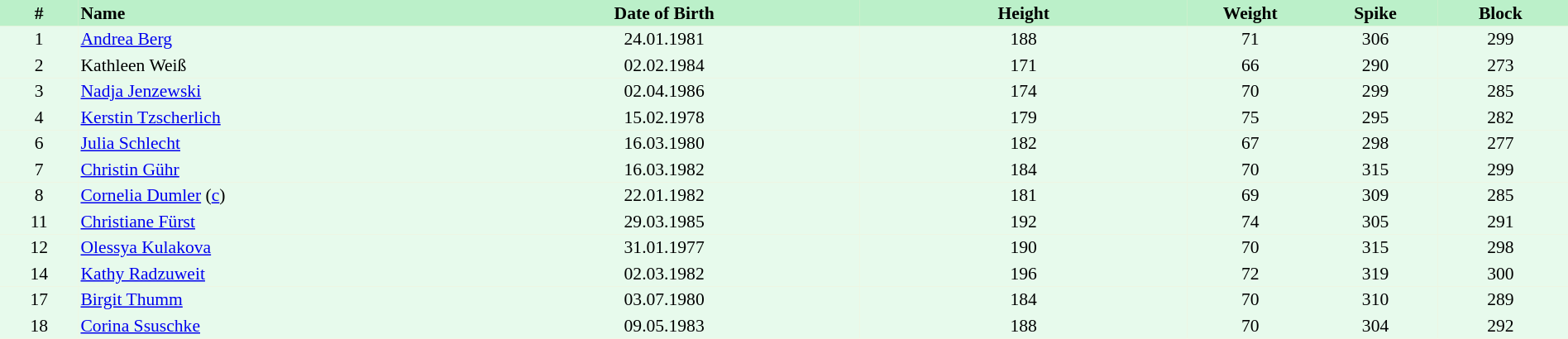<table border=0 cellpadding=2 cellspacing=0  |- bgcolor=#FFECCE style="text-align:center; font-size:90%;" width=100%>
<tr bgcolor=#BBF0C9>
<th width=5%>#</th>
<th width=25% align=left>Name</th>
<th width=25%>Date of Birth</th>
<th width=21%>Height</th>
<th width=8%>Weight</th>
<th width=8%>Spike</th>
<th width=8%>Block</th>
<th></th>
</tr>
<tr bgcolor=#E7FAEC>
<td>1</td>
<td align=left><a href='#'>Andrea Berg</a></td>
<td>24.01.1981</td>
<td>188</td>
<td>71</td>
<td>306</td>
<td>299</td>
<td></td>
</tr>
<tr bgcolor=#E7FAEC>
<td>2</td>
<td align=left>Kathleen Weiß</td>
<td>02.02.1984</td>
<td>171</td>
<td>66</td>
<td>290</td>
<td>273</td>
<td></td>
</tr>
<tr bgcolor=#E7FAEC>
<td>3</td>
<td align=left><a href='#'>Nadja Jenzewski</a></td>
<td>02.04.1986</td>
<td>174</td>
<td>70</td>
<td>299</td>
<td>285</td>
<td></td>
</tr>
<tr bgcolor=#E7FAEC>
<td>4</td>
<td align=left><a href='#'>Kerstin Tzscherlich</a></td>
<td>15.02.1978</td>
<td>179</td>
<td>75</td>
<td>295</td>
<td>282</td>
<td></td>
</tr>
<tr bgcolor=#E7FAEC>
<td>6</td>
<td align=left><a href='#'>Julia Schlecht</a></td>
<td>16.03.1980</td>
<td>182</td>
<td>67</td>
<td>298</td>
<td>277</td>
<td></td>
</tr>
<tr bgcolor=#E7FAEC>
<td>7</td>
<td align=left><a href='#'>Christin Gühr</a></td>
<td>16.03.1982</td>
<td>184</td>
<td>70</td>
<td>315</td>
<td>299</td>
<td></td>
</tr>
<tr bgcolor=#E7FAEC>
<td>8</td>
<td align=left><a href='#'>Cornelia Dumler</a> (<a href='#'>c</a>)</td>
<td>22.01.1982</td>
<td>181</td>
<td>69</td>
<td>309</td>
<td>285</td>
<td></td>
</tr>
<tr bgcolor=#E7FAEC>
<td>11</td>
<td align=left><a href='#'>Christiane Fürst</a></td>
<td>29.03.1985</td>
<td>192</td>
<td>74</td>
<td>305</td>
<td>291</td>
<td></td>
</tr>
<tr bgcolor=#E7FAEC>
<td>12</td>
<td align=left><a href='#'>Olessya Kulakova</a></td>
<td>31.01.1977</td>
<td>190</td>
<td>70</td>
<td>315</td>
<td>298</td>
<td></td>
</tr>
<tr bgcolor=#E7FAEC>
<td>14</td>
<td align=left><a href='#'>Kathy Radzuweit</a></td>
<td>02.03.1982</td>
<td>196</td>
<td>72</td>
<td>319</td>
<td>300</td>
<td></td>
</tr>
<tr bgcolor=#E7FAEC>
<td>17</td>
<td align=left><a href='#'>Birgit Thumm</a></td>
<td>03.07.1980</td>
<td>184</td>
<td>70</td>
<td>310</td>
<td>289</td>
<td></td>
</tr>
<tr bgcolor=#E7FAEC>
<td>18</td>
<td align=left><a href='#'>Corina Ssuschke</a></td>
<td>09.05.1983</td>
<td>188</td>
<td>70</td>
<td>304</td>
<td>292</td>
<td></td>
</tr>
</table>
